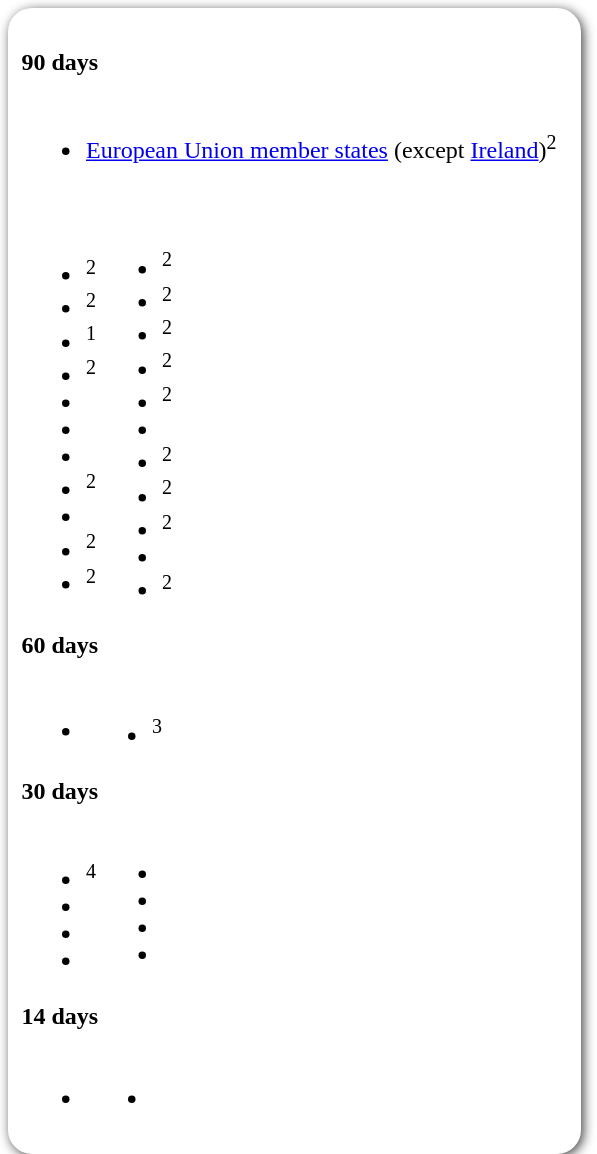<table style="border-radius:1em; box-shadow:0.1em 0.1em 0.5em rgba(0,0,0,0.75); background:white; border:1px solid white; padding:5px;">
<tr>
<td><br><strong>90 days</strong><table>
<tr>
<td><br><ul><li> <a href='#'>European Union member states</a> (except <a href='#'>Ireland</a>)<sup>2</sup></li></ul></td>
<td></td>
</tr>
</table>
<table>
<tr>
<td><br><ul><li><sup>2</sup></li><li><sup>2</sup></li><li><sup>1</sup></li><li><sup>2</sup></li><li></li><li></li><li></li><li><sup>2</sup></li><li></li><li><sup>2</sup></li><li><sup>2</sup></li></ul></td>
<td valign="top"><br><ul><li><sup>2</sup></li><li><sup>2</sup></li><li><sup>2</sup></li><li><sup>2</sup></li><li><sup>2</sup></li><li></li><li><sup>2</sup></li><li><sup>2</sup></li><li><sup>2</sup></li><li></li><li><sup>2</sup></li></ul></td>
<td></td>
</tr>
</table>
<strong>60 days</strong><table>
<tr>
<td><br><ul><li></li></ul></td>
<td valign="top"><br><ul><li><sup>3</sup></li></ul></td>
<td></td>
</tr>
</table>
<strong>30 days</strong><table>
<tr>
<td><br><ul><li><sup>4</sup></li><li></li><li></li><li></li></ul></td>
<td valign="top"><br><ul><li></li><li></li><li></li><li></li></ul></td>
<td></td>
</tr>
</table>
<strong>14 days</strong><table>
<tr>
<td><br><ul><li></li></ul></td>
<td valign="top"><br><ul><li></li></ul></td>
<td></td>
</tr>
</table>
</td>
</tr>
</table>
